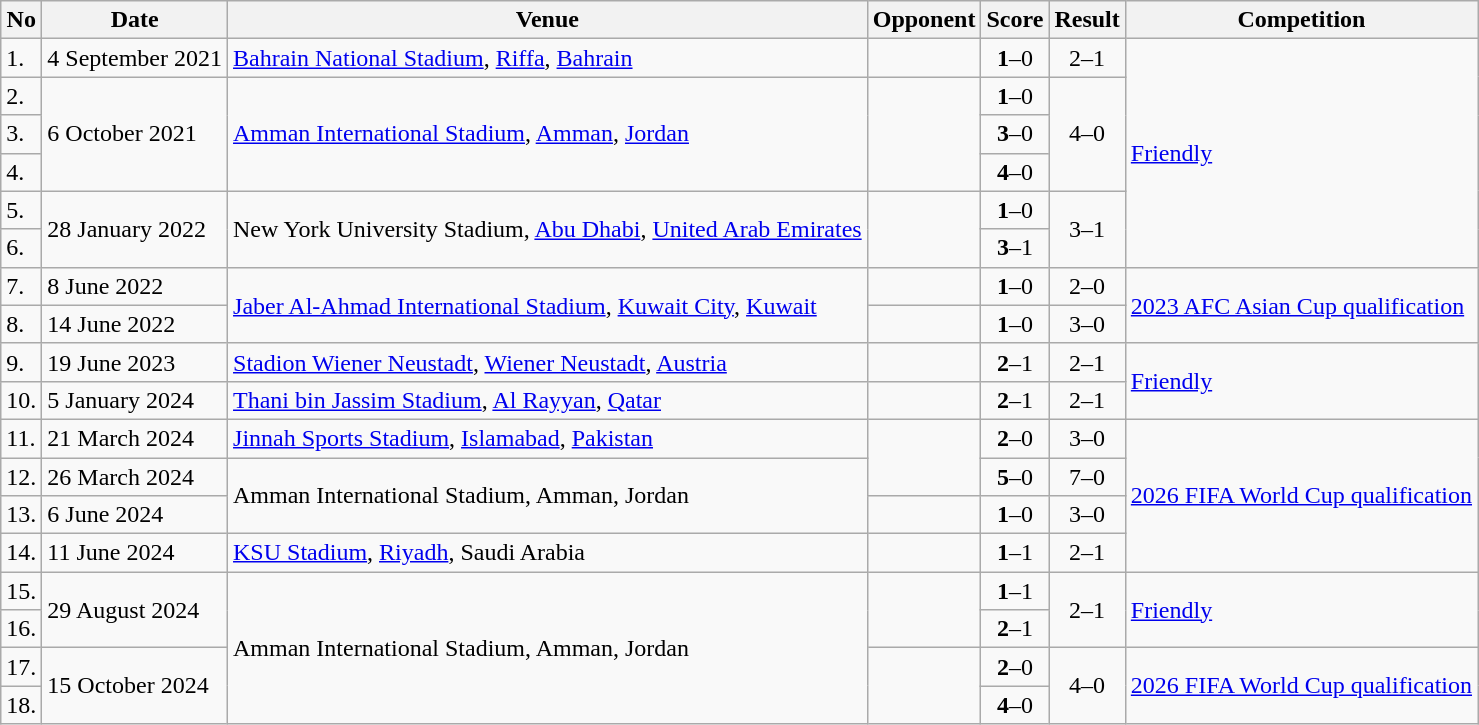<table class="wikitable" style="font-size:100%;">
<tr>
<th>No</th>
<th>Date</th>
<th>Venue</th>
<th>Opponent</th>
<th>Score</th>
<th>Result</th>
<th>Competition</th>
</tr>
<tr>
<td>1.</td>
<td>4 September 2021</td>
<td><a href='#'>Bahrain National Stadium</a>, <a href='#'>Riffa</a>, <a href='#'>Bahrain</a></td>
<td></td>
<td align=center><strong>1</strong>–0</td>
<td align=center>2–1</td>
<td rowspan=6><a href='#'>Friendly</a></td>
</tr>
<tr>
<td>2.</td>
<td rowspan=3>6 October 2021</td>
<td rowspan=3><a href='#'>Amman International Stadium</a>, <a href='#'>Amman</a>, <a href='#'>Jordan</a></td>
<td rowspan=3></td>
<td align=center><strong>1</strong>–0</td>
<td rowspan=3 align=center>4–0</td>
</tr>
<tr>
<td>3.</td>
<td align=center><strong>3</strong>–0</td>
</tr>
<tr>
<td>4.</td>
<td align=center><strong>4</strong>–0</td>
</tr>
<tr>
<td>5.</td>
<td rowspan=2>28 January 2022</td>
<td rowspan=2>New York University Stadium, <a href='#'>Abu Dhabi</a>, <a href='#'>United Arab Emirates</a></td>
<td rowspan=2></td>
<td align=center><strong>1</strong>–0</td>
<td rowspan=2 align=center>3–1</td>
</tr>
<tr>
<td>6.</td>
<td align=center><strong>3</strong>–1</td>
</tr>
<tr>
<td>7.</td>
<td>8 June 2022</td>
<td rowspan=2><a href='#'>Jaber Al-Ahmad International Stadium</a>, <a href='#'>Kuwait City</a>, <a href='#'>Kuwait</a></td>
<td></td>
<td align=center><strong>1</strong>–0</td>
<td align=center>2–0</td>
<td rowspan=2><a href='#'>2023 AFC Asian Cup qualification</a></td>
</tr>
<tr>
<td>8.</td>
<td>14 June 2022</td>
<td></td>
<td align=center><strong>1</strong>–0</td>
<td align=center>3–0</td>
</tr>
<tr>
<td>9.</td>
<td>19 June 2023</td>
<td><a href='#'>Stadion Wiener Neustadt</a>, <a href='#'>Wiener Neustadt</a>, <a href='#'>Austria</a></td>
<td></td>
<td align=center><strong>2</strong>–1</td>
<td align=center>2–1</td>
<td rowspan=2><a href='#'>Friendly</a></td>
</tr>
<tr>
<td>10.</td>
<td>5 January 2024</td>
<td><a href='#'>Thani bin Jassim Stadium</a>, <a href='#'>Al Rayyan</a>, <a href='#'>Qatar</a></td>
<td></td>
<td align=center><strong>2</strong>–1</td>
<td align=center>2–1</td>
</tr>
<tr>
<td>11.</td>
<td>21 March 2024</td>
<td><a href='#'>Jinnah Sports Stadium</a>, <a href='#'>Islamabad</a>, <a href='#'>Pakistan</a></td>
<td rowspan=2></td>
<td align=center><strong>2</strong>–0</td>
<td align=center>3–0</td>
<td rowspan=4><a href='#'>2026 FIFA World Cup qualification</a></td>
</tr>
<tr>
<td>12.</td>
<td>26 March 2024</td>
<td rowspan=2>Amman International Stadium, Amman, Jordan</td>
<td align=center><strong>5</strong>–0</td>
<td align=center>7–0</td>
</tr>
<tr>
<td>13.</td>
<td>6 June 2024</td>
<td></td>
<td align=center><strong>1</strong>–0</td>
<td align=center>3–0</td>
</tr>
<tr>
<td>14.</td>
<td>11 June 2024</td>
<td><a href='#'>KSU Stadium</a>, <a href='#'>Riyadh</a>, Saudi Arabia</td>
<td></td>
<td align=center><strong>1</strong>–1</td>
<td align=center>2–1</td>
</tr>
<tr>
<td>15.</td>
<td rowspan=2>29 August 2024</td>
<td rowspan=4>Amman International Stadium, Amman, Jordan</td>
<td rowspan=2></td>
<td align=center><strong>1</strong>–1</td>
<td rowspan=2 align=center>2–1</td>
<td rowspan=2><a href='#'>Friendly</a></td>
</tr>
<tr>
<td>16.</td>
<td align=center><strong>2</strong>–1</td>
</tr>
<tr>
<td>17.</td>
<td rowspan=2>15 October 2024</td>
<td rowspan=2></td>
<td align=center><strong>2</strong>–0</td>
<td align=center rowspan=2 align=center>4–0</td>
<td rowspan=2><a href='#'>2026 FIFA World Cup qualification</a></td>
</tr>
<tr>
<td>18.</td>
<td align=center><strong>4</strong>–0</td>
</tr>
</table>
